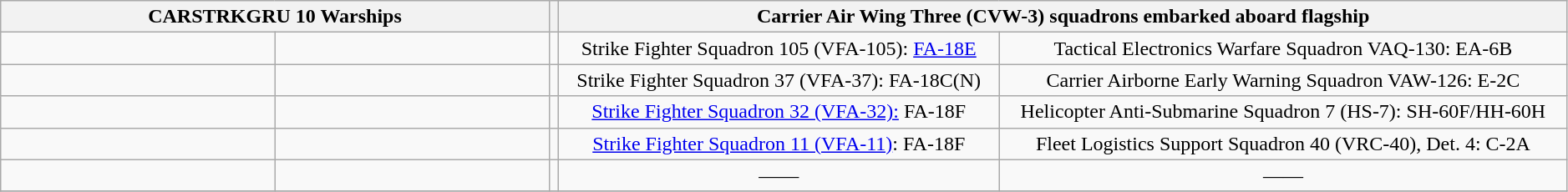<table class="wikitable" style="text-align:center" width=99%>
<tr>
<th colspan="2" width="35%" align="center">CARSTRKGRU 10 Warships</th>
<th colspan="1" width="0%" align="center"></th>
<th colspan="2" align="center">Carrier Air Wing Three (CVW-3) squadrons embarked aboard flagship </th>
</tr>
<tr>
<td></td>
<td></td>
<td></td>
<td>Strike Fighter Squadron 105 (VFA-105): <a href='#'>FA-18E</a></td>
<td>Tactical Electronics Warfare Squadron VAQ-130:  EA-6B</td>
</tr>
<tr>
<td></td>
<td></td>
<td></td>
<td>Strike Fighter Squadron 37 (VFA-37):  FA-18C(N)</td>
<td>Carrier Airborne Early Warning Squadron VAW-126:  E-2C</td>
</tr>
<tr>
<td></td>
<td></td>
<td></td>
<td><a href='#'>Strike Fighter Squadron 32 (VFA-32):</a> FA-18F</td>
<td>Helicopter Anti-Submarine Squadron 7 (HS-7):  SH-60F/HH-60H</td>
</tr>
<tr>
<td></td>
<td></td>
<td></td>
<td><a href='#'>Strike Fighter Squadron 11 (VFA-11)</a>:  FA-18F</td>
<td>Fleet Logistics Support Squadron 40 (VRC-40), Det. 4:  C-2A</td>
</tr>
<tr>
<td></td>
<td></td>
<td></td>
<td>——</td>
<td>——</td>
</tr>
<tr>
</tr>
</table>
